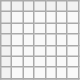<table class="wikitable" style="text-align: right;">
<tr>
<th></th>
<th></th>
<th></th>
<th></th>
<th></th>
<th></th>
<th></th>
</tr>
<tr>
<th></th>
<td></td>
<td></td>
<td></td>
<td></td>
<td></td>
<td></td>
</tr>
<tr>
<th></th>
<td></td>
<td></td>
<td></td>
<td></td>
<td></td>
<td></td>
</tr>
<tr>
<th></th>
<td></td>
<td></td>
<td></td>
<td></td>
<td></td>
<td></td>
</tr>
<tr>
<th></th>
<td></td>
<td></td>
<td></td>
<td></td>
<td></td>
<td></td>
</tr>
<tr>
<th></th>
<td></td>
<td></td>
<td></td>
<td></td>
<td></td>
<td></td>
</tr>
<tr>
<th></th>
<td></td>
<td></td>
<td></td>
<td></td>
<td></td>
<td></td>
</tr>
<tr>
</tr>
</table>
